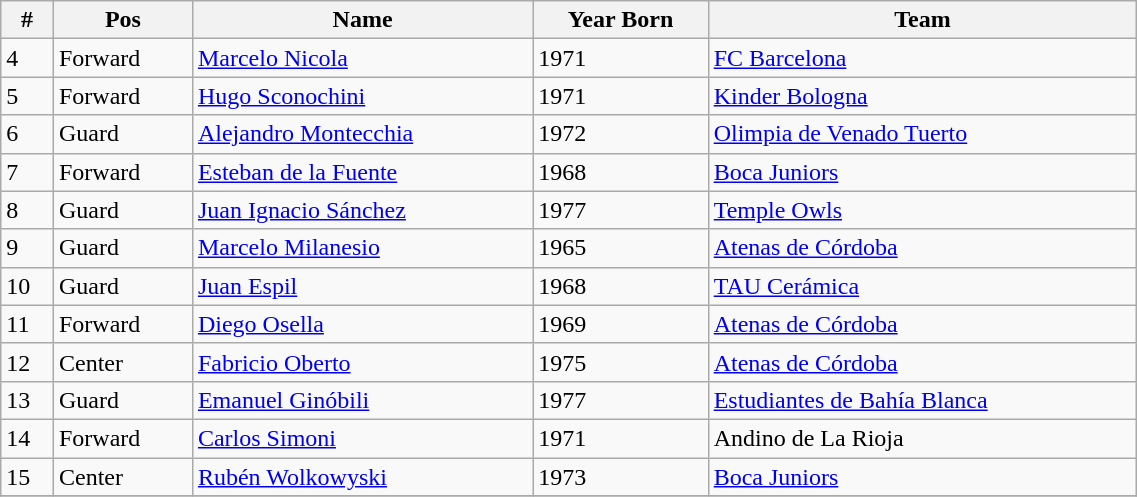<table class="wikitable" width=60%>
<tr>
<th>#</th>
<th>Pos</th>
<th>Name</th>
<th>Year Born</th>
<th>Team</th>
</tr>
<tr>
<td>4</td>
<td>Forward</td>
<td><a href='#'>Marcelo Nicola</a></td>
<td>1971</td>
<td> <a href='#'>FC Barcelona</a></td>
</tr>
<tr>
<td>5</td>
<td>Forward</td>
<td><a href='#'>Hugo Sconochini</a></td>
<td>1971</td>
<td> <a href='#'>Kinder Bologna</a></td>
</tr>
<tr>
<td>6</td>
<td>Guard</td>
<td><a href='#'>Alejandro Montecchia</a></td>
<td>1972</td>
<td> <a href='#'>Olimpia de Venado Tuerto</a></td>
</tr>
<tr>
<td>7</td>
<td>Forward</td>
<td><a href='#'>Esteban de la Fuente</a></td>
<td>1968</td>
<td> <a href='#'>Boca Juniors</a></td>
</tr>
<tr>
<td>8</td>
<td>Guard</td>
<td><a href='#'>Juan Ignacio Sánchez</a></td>
<td>1977</td>
<td> <a href='#'>Temple Owls</a></td>
</tr>
<tr>
<td>9</td>
<td>Guard</td>
<td><a href='#'>Marcelo Milanesio</a></td>
<td>1965</td>
<td> <a href='#'>Atenas de Córdoba</a></td>
</tr>
<tr>
<td>10</td>
<td>Guard</td>
<td><a href='#'>Juan Espil</a></td>
<td>1968</td>
<td> <a href='#'>TAU Cerámica</a></td>
</tr>
<tr>
<td>11</td>
<td>Forward</td>
<td><a href='#'>Diego Osella</a></td>
<td>1969</td>
<td> <a href='#'>Atenas de Córdoba</a></td>
</tr>
<tr>
<td>12</td>
<td>Center</td>
<td><a href='#'>Fabricio Oberto</a></td>
<td>1975</td>
<td> <a href='#'>Atenas de Córdoba</a></td>
</tr>
<tr>
<td>13</td>
<td>Guard</td>
<td><a href='#'>Emanuel Ginóbili</a></td>
<td>1977</td>
<td> <a href='#'>Estudiantes de Bahía Blanca</a></td>
</tr>
<tr>
<td>14</td>
<td>Forward</td>
<td><a href='#'>Carlos Simoni</a></td>
<td>1971</td>
<td> Andino de La Rioja</td>
</tr>
<tr>
<td>15</td>
<td>Center</td>
<td><a href='#'>Rubén Wolkowyski</a></td>
<td>1973</td>
<td> <a href='#'>Boca Juniors</a></td>
</tr>
<tr>
</tr>
</table>
